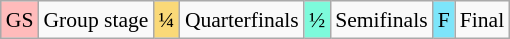<table class="wikitable" style="margin:0.5em auto; font-size:90%; line-height:1.25em;">
<tr>
<td style="background-color:#FFBBBB; text-align:center;">GS</td>
<td>Group stage</td>
<td style="background-color:#FAD978; text-align:center;">¼</td>
<td>Quarterfinals</td>
<td style="background-color:#7DFADB; text-align:center;">½</td>
<td>Semifinals</td>
<td style="background-color:#7DE5FA; text-align:center;">F</td>
<td>Final</td>
</tr>
</table>
